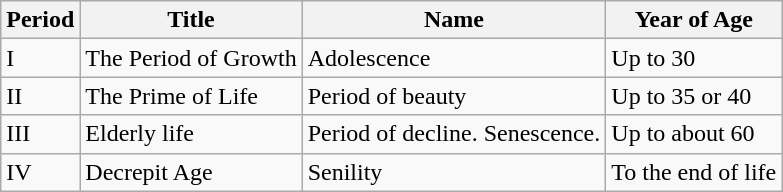<table class="wikitable">
<tr>
<th>Period</th>
<th>Title</th>
<th>Name</th>
<th>Year of Age</th>
</tr>
<tr>
<td>I</td>
<td>The Period of Growth</td>
<td>Adolescence</td>
<td>Up to 30</td>
</tr>
<tr>
<td>II</td>
<td>The Prime of Life</td>
<td>Period of beauty</td>
<td>Up to 35 or 40</td>
</tr>
<tr>
<td>III</td>
<td>Elderly life</td>
<td>Period of decline. Senescence.</td>
<td>Up to about 60</td>
</tr>
<tr>
<td>IV</td>
<td>Decrepit Age</td>
<td>Senility</td>
<td>To the end of life</td>
</tr>
</table>
